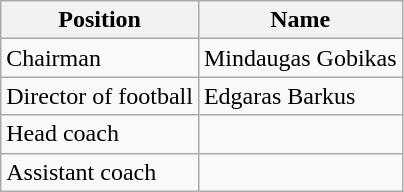<table class="wikitable">
<tr>
<th>Position</th>
<th>Name</th>
</tr>
<tr>
<td>Chairman</td>
<td> Mindaugas Gobikas</td>
</tr>
<tr>
<td>Director of football</td>
<td> Edgaras Barkus</td>
</tr>
<tr>
<td>Head coach</td>
<td></td>
</tr>
<tr>
<td>Assistant coach</td>
<td></td>
</tr>
</table>
